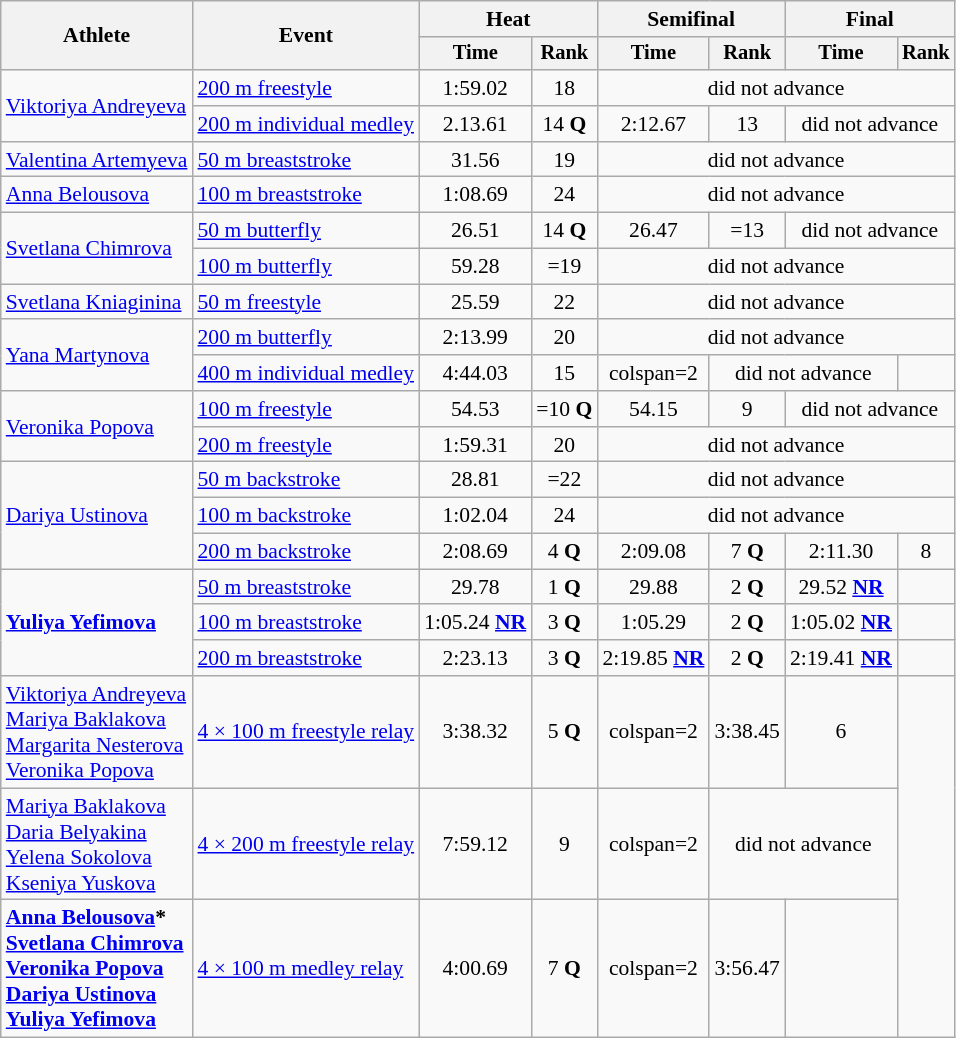<table class=wikitable style="font-size:90%">
<tr>
<th rowspan="2">Athlete</th>
<th rowspan="2">Event</th>
<th colspan="2">Heat</th>
<th colspan="2">Semifinal</th>
<th colspan="2">Final</th>
</tr>
<tr style="font-size:95%">
<th>Time</th>
<th>Rank</th>
<th>Time</th>
<th>Rank</th>
<th>Time</th>
<th>Rank</th>
</tr>
<tr align=center>
<td align=left rowspan=2><a href='#'>Viktoriya Andreyeva</a></td>
<td align=left><a href='#'>200 m freestyle</a></td>
<td>1:59.02</td>
<td>18</td>
<td colspan=4>did not advance</td>
</tr>
<tr align=center>
<td align=left><a href='#'>200 m individual medley</a></td>
<td>2.13.61</td>
<td>14 <strong>Q</strong></td>
<td>2:12.67</td>
<td>13</td>
<td colspan=2>did not advance</td>
</tr>
<tr align=center>
<td align=left><a href='#'>Valentina Artemyeva</a></td>
<td align=left><a href='#'>50 m breaststroke</a></td>
<td>31.56</td>
<td>19</td>
<td colspan=4>did not advance</td>
</tr>
<tr align=center>
<td align=left><a href='#'>Anna Belousova</a></td>
<td align=left><a href='#'>100 m breaststroke</a></td>
<td>1:08.69</td>
<td>24</td>
<td colspan=4>did not advance</td>
</tr>
<tr align=center>
<td align=left rowspan=2><a href='#'>Svetlana Chimrova</a></td>
<td align=left><a href='#'>50 m butterfly</a></td>
<td>26.51</td>
<td>14 <strong>Q</strong></td>
<td>26.47</td>
<td>=13</td>
<td colspan=2>did not advance</td>
</tr>
<tr align=center>
<td align=left><a href='#'>100 m butterfly</a></td>
<td>59.28</td>
<td>=19</td>
<td colspan=4>did not advance</td>
</tr>
<tr align=center>
<td align=left><a href='#'>Svetlana Kniaginina</a></td>
<td align=left><a href='#'>50 m freestyle</a></td>
<td>25.59</td>
<td>22</td>
<td colspan=4>did not advance</td>
</tr>
<tr align=center>
<td align=left rowspan=2><a href='#'>Yana Martynova</a></td>
<td align=left><a href='#'>200 m butterfly</a></td>
<td>2:13.99</td>
<td>20</td>
<td colspan=4>did not advance</td>
</tr>
<tr align=center>
<td align=left><a href='#'>400 m individual medley</a></td>
<td>4:44.03</td>
<td>15</td>
<td>colspan=2 </td>
<td colspan=2>did not advance</td>
</tr>
<tr align=center>
<td align=left rowspan=2><a href='#'>Veronika Popova</a></td>
<td align=left><a href='#'>100 m freestyle</a></td>
<td>54.53</td>
<td>=10 <strong>Q</strong></td>
<td>54.15</td>
<td>9</td>
<td colspan=2>did not advance</td>
</tr>
<tr align=center>
<td align=left><a href='#'>200 m freestyle</a></td>
<td>1:59.31</td>
<td>20</td>
<td colspan=4>did not advance</td>
</tr>
<tr align=center>
<td align=left rowspan=3><a href='#'>Dariya Ustinova</a></td>
<td align=left><a href='#'>50 m backstroke</a></td>
<td>28.81</td>
<td>=22</td>
<td colspan=4>did not advance</td>
</tr>
<tr align=center>
<td align=left><a href='#'>100 m backstroke</a></td>
<td>1:02.04</td>
<td>24</td>
<td colspan=4>did not advance</td>
</tr>
<tr align=center>
<td align=left><a href='#'>200 m backstroke</a></td>
<td>2:08.69</td>
<td>4 <strong>Q</strong></td>
<td>2:09.08</td>
<td>7 <strong>Q</strong></td>
<td>2:11.30</td>
<td>8</td>
</tr>
<tr align=center>
<td align=left rowspan=3><strong><a href='#'>Yuliya Yefimova</a></strong></td>
<td align=left><a href='#'>50 m breaststroke</a></td>
<td>29.78 </td>
<td>1 <strong>Q</strong></td>
<td>29.88</td>
<td>2 <strong>Q</strong></td>
<td>29.52 <strong><a href='#'>NR</a></strong></td>
<td></td>
</tr>
<tr align=center>
<td align=left><a href='#'>100 m breaststroke</a></td>
<td>1:05.24 <strong><a href='#'>NR</a></strong></td>
<td>3 <strong>Q</strong></td>
<td>1:05.29</td>
<td>2 <strong>Q</strong></td>
<td>1:05.02 <strong><a href='#'>NR</a></strong></td>
<td></td>
</tr>
<tr align=center>
<td align=left><a href='#'>200 m breaststroke</a></td>
<td>2:23.13</td>
<td>3 <strong>Q</strong></td>
<td>2:19.85 <strong><a href='#'>NR</a></strong></td>
<td>2 <strong>Q</strong></td>
<td>2:19.41 <strong><a href='#'>NR</a></strong></td>
<td></td>
</tr>
<tr align=center>
<td align=left><a href='#'>Viktoriya Andreyeva</a><br><a href='#'>Mariya Baklakova</a><br><a href='#'>Margarita Nesterova</a><br><a href='#'>Veronika Popova</a></td>
<td align=left><a href='#'>4 × 100 m freestyle relay</a></td>
<td>3:38.32</td>
<td>5 <strong>Q</strong></td>
<td>colspan=2 </td>
<td>3:38.45</td>
<td>6</td>
</tr>
<tr align=center>
<td align=left><a href='#'>Mariya Baklakova</a><br><a href='#'>Daria Belyakina</a><br><a href='#'>Yelena Sokolova</a><br><a href='#'>Kseniya Yuskova</a></td>
<td align=left><a href='#'>4 × 200 m freestyle relay</a></td>
<td>7:59.12</td>
<td>9</td>
<td>colspan=2 </td>
<td colspan=2>did not advance</td>
</tr>
<tr align=center>
<td align=left><strong><a href='#'>Anna Belousova</a>*<br><a href='#'>Svetlana Chimrova</a><br><a href='#'>Veronika Popova</a><br><a href='#'>Dariya Ustinova</a><br><a href='#'>Yuliya Yefimova</a></strong></td>
<td align=left><a href='#'>4 × 100 m medley relay</a></td>
<td>4:00.69</td>
<td>7 <strong>Q</strong></td>
<td>colspan=2 </td>
<td>3:56.47</td>
<td></td>
</tr>
</table>
